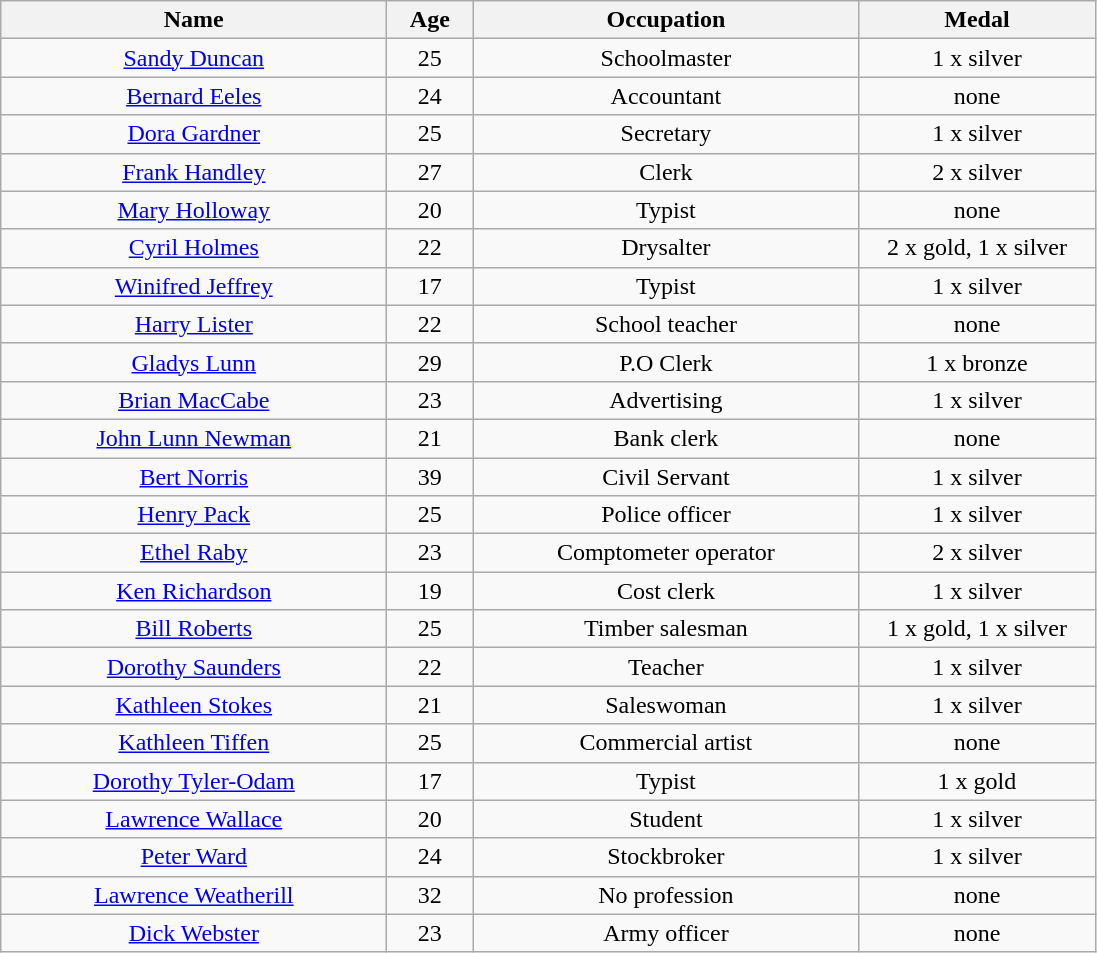<table class="wikitable" style="text-align: center">
<tr>
<th width=250>Name</th>
<th width=50>Age</th>
<th width=250>Occupation</th>
<th width=150>Medal</th>
</tr>
<tr>
<td><a href='#'>Sandy Duncan</a></td>
<td>25</td>
<td>Schoolmaster</td>
<td>1 x silver</td>
</tr>
<tr>
<td><a href='#'>Bernard Eeles</a></td>
<td>24</td>
<td>Accountant</td>
<td>none</td>
</tr>
<tr>
<td><a href='#'>Dora Gardner</a></td>
<td>25</td>
<td>Secretary</td>
<td>1 x silver</td>
</tr>
<tr>
<td><a href='#'>Frank Handley</a></td>
<td>27</td>
<td>Clerk</td>
<td>2 x silver</td>
</tr>
<tr>
<td><a href='#'>Mary Holloway</a></td>
<td>20</td>
<td>Typist</td>
<td>none</td>
</tr>
<tr>
<td><a href='#'>Cyril Holmes</a></td>
<td>22</td>
<td>Drysalter</td>
<td>2 x gold, 1 x silver</td>
</tr>
<tr>
<td><a href='#'>Winifred Jeffrey</a></td>
<td>17</td>
<td>Typist</td>
<td>1 x silver</td>
</tr>
<tr>
<td><a href='#'>Harry Lister</a></td>
<td>22</td>
<td>School teacher</td>
<td>none</td>
</tr>
<tr>
<td><a href='#'>Gladys Lunn</a></td>
<td>29</td>
<td>P.O Clerk</td>
<td>1 x bronze</td>
</tr>
<tr>
<td><a href='#'>Brian MacCabe</a></td>
<td>23</td>
<td>Advertising</td>
<td>1 x silver</td>
</tr>
<tr>
<td><a href='#'>John Lunn Newman</a></td>
<td>21</td>
<td>Bank clerk</td>
<td>none</td>
</tr>
<tr>
<td><a href='#'>Bert Norris</a></td>
<td>39</td>
<td>Civil Servant</td>
<td>1 x silver</td>
</tr>
<tr>
<td><a href='#'>Henry Pack</a></td>
<td>25</td>
<td>Police officer</td>
<td>1 x silver</td>
</tr>
<tr>
<td><a href='#'>Ethel Raby</a></td>
<td>23</td>
<td>Comptometer operator</td>
<td>2 x silver</td>
</tr>
<tr>
<td><a href='#'>Ken Richardson</a></td>
<td>19</td>
<td>Cost clerk</td>
<td>1 x silver</td>
</tr>
<tr>
<td><a href='#'>Bill Roberts</a></td>
<td>25</td>
<td>Timber salesman</td>
<td>1 x gold, 1 x silver</td>
</tr>
<tr>
<td><a href='#'>Dorothy Saunders</a></td>
<td>22</td>
<td>Teacher</td>
<td>1 x silver</td>
</tr>
<tr>
<td><a href='#'>Kathleen Stokes</a></td>
<td>21</td>
<td>Saleswoman</td>
<td>1 x silver</td>
</tr>
<tr>
<td><a href='#'>Kathleen Tiffen</a></td>
<td>25</td>
<td>Commercial artist</td>
<td>none</td>
</tr>
<tr>
<td><a href='#'>Dorothy Tyler-Odam</a></td>
<td>17</td>
<td>Typist</td>
<td>1 x gold</td>
</tr>
<tr>
<td><a href='#'>Lawrence Wallace</a></td>
<td>20</td>
<td>Student</td>
<td>1 x silver</td>
</tr>
<tr>
<td><a href='#'>Peter Ward</a></td>
<td>24</td>
<td>Stockbroker</td>
<td>1 x silver</td>
</tr>
<tr>
<td><a href='#'>Lawrence Weatherill</a></td>
<td>32</td>
<td>No profession</td>
<td>none</td>
</tr>
<tr>
<td><a href='#'>Dick Webster</a></td>
<td>23</td>
<td>Army officer</td>
<td>none</td>
</tr>
</table>
